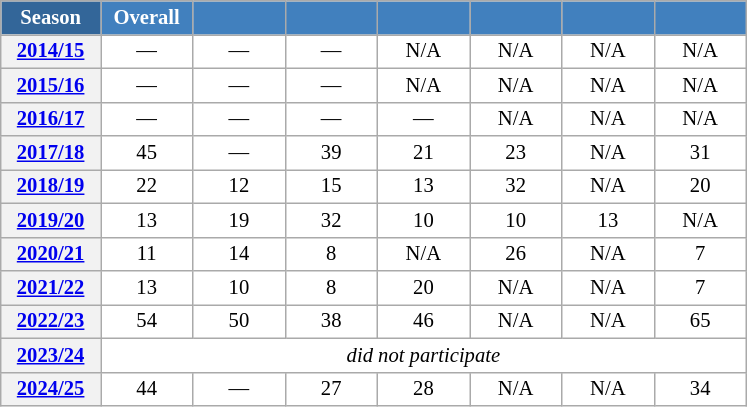<table class="wikitable" style="font-size:86%; text-align:center; border:grey solid 1px; border-collapse:collapse; background:#ffffff;">
<tr>
<th style="background-color:#369; color:white; width:60px;"> Season </th>
<th style="background-color:#4180be; color:white; width:55px;">Overall</th>
<th style="background-color:#4180be; color:white; width:55px;"></th>
<th style="background-color:#4180be; color:white; width:55px;"></th>
<th style="background-color:#4180be; color:white; width:55px;"></th>
<th style="background-color:#4180be; color:white; width:55px;"></th>
<th style="background-color:#4180be; color:white; width:55px;"></th>
<th style="background-color:#4180be; color:white; width:55px;"></th>
</tr>
<tr>
<th scope="row" style="text-align:center;"><a href='#'>2014/15</a></th>
<td align=center>—</td>
<td align=center>—</td>
<td align=center>—</td>
<td align=center>N/A</td>
<td align=center>N/A</td>
<td align=center>N/A</td>
<td align=center>N/A</td>
</tr>
<tr>
<th scope="row" style="text-align:center;"><a href='#'>2015/16</a></th>
<td align=center>—</td>
<td align=center>—</td>
<td align=center>—</td>
<td align=center>N/A</td>
<td align=center>N/A</td>
<td align=center>N/A</td>
<td align=center>N/A</td>
</tr>
<tr>
<th scope="row" style="text-align:center;"><a href='#'>2016/17</a></th>
<td align=center>—</td>
<td align=center>—</td>
<td align=center>—</td>
<td align=center>—</td>
<td align=center>N/A</td>
<td align=center>N/A</td>
<td align=center>N/A</td>
</tr>
<tr>
<th scope="row" style="text-align:center;"><a href='#'>2017/18</a></th>
<td align=center>45</td>
<td align=center>—</td>
<td align=center>39</td>
<td align=center>21</td>
<td align=center>23</td>
<td align=center>N/A</td>
<td align=center>31</td>
</tr>
<tr>
<th scope=row align=center><a href='#'>2018/19</a></th>
<td align=center>22</td>
<td align=center>12</td>
<td align=center>15</td>
<td align=center>13</td>
<td align=center>32</td>
<td align=center>N/A</td>
<td align=center>20</td>
</tr>
<tr>
<th scope=row align=center><a href='#'>2019/20</a></th>
<td align=center>13</td>
<td align=center>19</td>
<td align=center>32</td>
<td align=center>10</td>
<td align=center>10</td>
<td align=center>13</td>
<td align=center>N/A</td>
</tr>
<tr>
<th scope=row align=center><a href='#'>2020/21</a></th>
<td align=center>11</td>
<td align=center>14</td>
<td align=center>8</td>
<td align=center>N/A</td>
<td align=center>26</td>
<td align=center>N/A</td>
<td align=center>7</td>
</tr>
<tr>
<th scope=row align=center><a href='#'>2021/22</a></th>
<td align=center>13</td>
<td align=center>10</td>
<td align=center>8</td>
<td align=center>20</td>
<td align=center>N/A</td>
<td align=center>N/A</td>
<td align=center>7</td>
</tr>
<tr>
<th scope=row align=center><a href='#'>2022/23</a></th>
<td align=center>54</td>
<td align=center>50</td>
<td align=center>38</td>
<td align=center>46</td>
<td align=center>N/A</td>
<td align=center>N/A</td>
<td align=center>65</td>
</tr>
<tr>
<th scope=row align=center><a href='#'>2023/24</a></th>
<td align=center colspan=7><em>did not participate</em></td>
</tr>
<tr>
<th scope=row align=center><a href='#'>2024/25</a></th>
<td align=center>44</td>
<td align=center>—</td>
<td align=center>27</td>
<td align=center>28</td>
<td align=center>N/A</td>
<td align=center>N/A</td>
<td align=center>34</td>
</tr>
</table>
